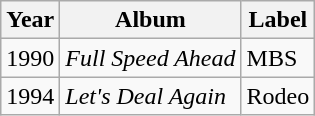<table class="wikitable">
<tr>
<th>Year</th>
<th>Album</th>
<th>Label</th>
</tr>
<tr>
<td>1990</td>
<td><em>Full Speed Ahead</em></td>
<td>MBS</td>
</tr>
<tr>
<td>1994</td>
<td><em>Let's Deal Again</em></td>
<td>Rodeo</td>
</tr>
</table>
